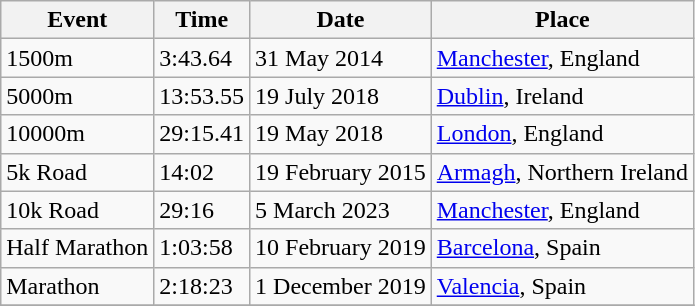<table class="wikitable">
<tr>
<th>Event</th>
<th>Time</th>
<th>Date</th>
<th>Place</th>
</tr>
<tr>
<td>1500m</td>
<td>3:43.64</td>
<td>31 May 2014</td>
<td><a href='#'>Manchester</a>, England</td>
</tr>
<tr>
<td>5000m</td>
<td>13:53.55</td>
<td>19 July 2018</td>
<td><a href='#'>Dublin</a>, Ireland</td>
</tr>
<tr>
<td>10000m</td>
<td>29:15.41</td>
<td>19 May 2018</td>
<td><a href='#'>London</a>, England</td>
</tr>
<tr>
<td>5k Road</td>
<td>14:02</td>
<td>19 February 2015</td>
<td><a href='#'>Armagh</a>, Northern Ireland</td>
</tr>
<tr>
<td>10k Road</td>
<td>29:16</td>
<td>5 March 2023</td>
<td><a href='#'>Manchester</a>, England</td>
</tr>
<tr>
<td>Half Marathon</td>
<td>1:03:58</td>
<td>10 February 2019</td>
<td><a href='#'>Barcelona</a>, Spain</td>
</tr>
<tr>
<td>Marathon</td>
<td>2:18:23</td>
<td>1 December 2019</td>
<td><a href='#'>Valencia</a>, Spain</td>
</tr>
<tr>
</tr>
</table>
